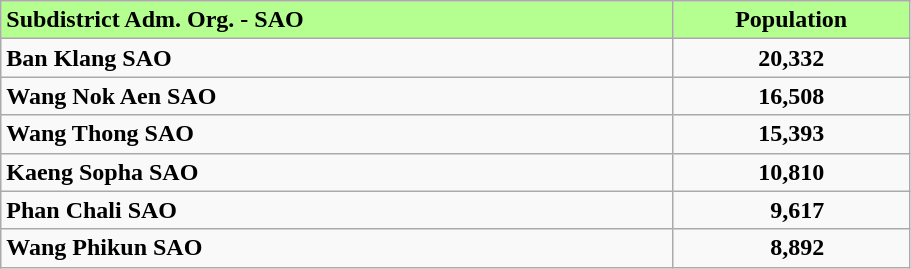<table class="wikitable" style="width:48%; display:inline-table;">
<tr>
<th scope="col" style= "width:74%; background: #b4ff90; text-align:left;"><strong>Subdistrict Adm. Org. - SAO</strong></th>
<th scope="col" style= "width:26%; background: #b4ff90; text-align:center;"><strong>Population</strong></th>
</tr>
<tr>
<td><strong>Ban Klang SAO</strong></td>
<td style="text-align:center;"><strong>20,332</strong></td>
</tr>
<tr>
<td><strong>Wang Nok Aen SAO</strong></td>
<td style="text-align:center;"><strong>16,508</strong></td>
</tr>
<tr>
<td><strong>Wang Thong SAO</strong></td>
<td style="text-align:center;"><strong>15,393</strong></td>
</tr>
<tr>
<td><strong>Kaeng Sopha SAO</strong></td>
<td style="text-align:center;"><strong>10,810</strong></td>
</tr>
<tr>
<td><strong>Phan Chali SAO</strong></td>
<td style="text-align:center;">  <strong>9,617</strong></td>
</tr>
<tr>
<td><strong>Wang Phikun SAO</strong></td>
<td style="text-align:center;">  <strong>8,892</strong></td>
</tr>
</table>
